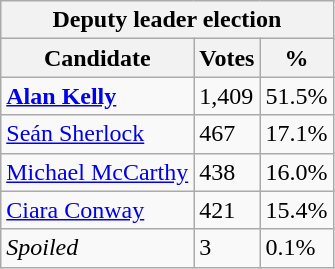<table class="wikitable">
<tr>
<th colspan=3>Deputy leader election</th>
</tr>
<tr>
<th>Candidate</th>
<th>Votes</th>
<th>%</th>
</tr>
<tr>
<td><strong><a href='#'>Alan Kelly</a> </strong></td>
<td>1,409</td>
<td>51.5%</td>
</tr>
<tr>
<td><a href='#'>Seán Sherlock</a></td>
<td>467</td>
<td>17.1%</td>
</tr>
<tr>
<td><a href='#'>Michael McCarthy</a></td>
<td>438</td>
<td>16.0%</td>
</tr>
<tr>
<td><a href='#'>Ciara Conway</a></td>
<td>421</td>
<td>15.4%</td>
</tr>
<tr>
<td><em>Spoiled</em></td>
<td>3</td>
<td>0.1%</td>
</tr>
</table>
